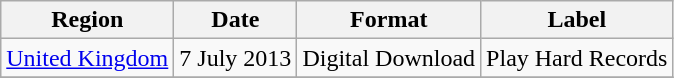<table class=wikitable>
<tr>
<th>Region</th>
<th>Date</th>
<th>Format</th>
<th>Label</th>
</tr>
<tr>
<td><a href='#'>United Kingdom</a></td>
<td>7 July 2013</td>
<td>Digital Download</td>
<td>Play Hard Records</td>
</tr>
<tr>
</tr>
</table>
